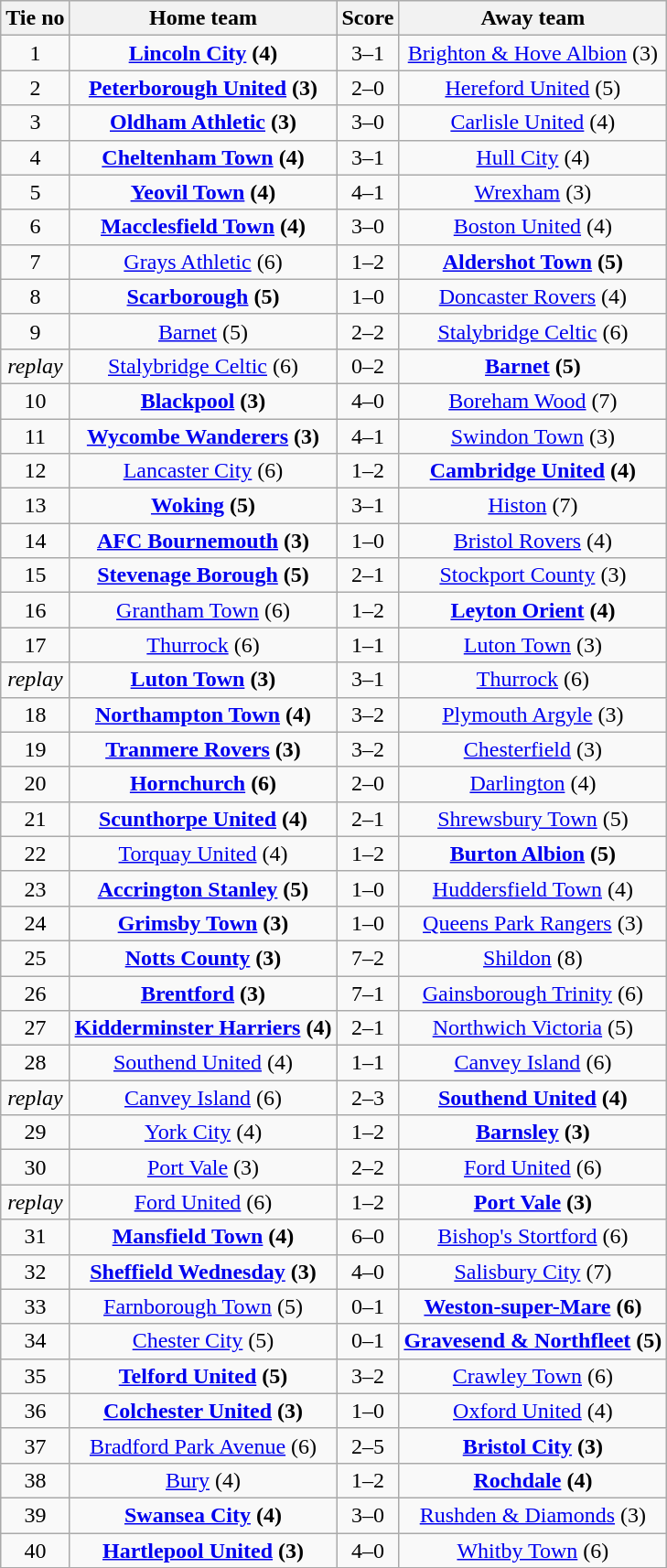<table class="wikitable" style="text-align: center">
<tr>
<th>Tie no</th>
<th>Home team</th>
<th>Score</th>
<th>Away team</th>
</tr>
<tr>
<td>1</td>
<td><strong><a href='#'>Lincoln City</a> (4)</strong></td>
<td>3–1</td>
<td><a href='#'>Brighton & Hove Albion</a> (3)</td>
</tr>
<tr>
<td>2</td>
<td><strong><a href='#'>Peterborough United</a> (3)</strong></td>
<td>2–0</td>
<td><a href='#'>Hereford United</a> (5)</td>
</tr>
<tr>
<td>3</td>
<td><strong><a href='#'>Oldham Athletic</a> (3)</strong></td>
<td>3–0</td>
<td><a href='#'>Carlisle United</a> (4)</td>
</tr>
<tr>
<td>4</td>
<td><strong><a href='#'>Cheltenham Town</a> (4)</strong></td>
<td>3–1</td>
<td><a href='#'>Hull City</a> (4)</td>
</tr>
<tr>
<td>5</td>
<td><strong><a href='#'>Yeovil Town</a> (4)</strong></td>
<td>4–1</td>
<td><a href='#'>Wrexham</a> (3)</td>
</tr>
<tr>
<td>6</td>
<td><strong><a href='#'>Macclesfield Town</a> (4)</strong></td>
<td>3–0</td>
<td><a href='#'>Boston United</a> (4)</td>
</tr>
<tr>
<td>7</td>
<td><a href='#'>Grays Athletic</a> (6)</td>
<td>1–2</td>
<td><strong><a href='#'>Aldershot Town</a> (5)</strong></td>
</tr>
<tr>
<td>8</td>
<td><strong><a href='#'>Scarborough</a> (5)</strong></td>
<td>1–0</td>
<td><a href='#'>Doncaster Rovers</a> (4)</td>
</tr>
<tr>
<td>9</td>
<td><a href='#'>Barnet</a> (5)</td>
<td>2–2</td>
<td><a href='#'>Stalybridge Celtic</a> (6)</td>
</tr>
<tr>
<td><em>replay</em></td>
<td><a href='#'>Stalybridge Celtic</a> (6)</td>
<td>0–2</td>
<td><strong><a href='#'>Barnet</a> (5)</strong></td>
</tr>
<tr>
<td>10</td>
<td><strong><a href='#'>Blackpool</a> (3)</strong></td>
<td>4–0</td>
<td><a href='#'>Boreham Wood</a> (7)</td>
</tr>
<tr>
<td>11</td>
<td><strong><a href='#'>Wycombe Wanderers</a> (3)</strong></td>
<td>4–1</td>
<td><a href='#'>Swindon Town</a> (3)</td>
</tr>
<tr>
<td>12</td>
<td><a href='#'>Lancaster City</a> (6)</td>
<td>1–2</td>
<td><strong><a href='#'>Cambridge United</a> (4)</strong></td>
</tr>
<tr>
<td>13</td>
<td><strong><a href='#'>Woking</a> (5)</strong></td>
<td>3–1</td>
<td><a href='#'>Histon</a> (7)</td>
</tr>
<tr>
<td>14</td>
<td><strong><a href='#'>AFC Bournemouth</a> (3)</strong></td>
<td>1–0</td>
<td><a href='#'>Bristol Rovers</a> (4)</td>
</tr>
<tr>
<td>15</td>
<td><strong><a href='#'>Stevenage Borough</a> (5)</strong></td>
<td>2–1</td>
<td><a href='#'>Stockport County</a> (3)</td>
</tr>
<tr>
<td>16</td>
<td><a href='#'>Grantham Town</a> (6)</td>
<td>1–2</td>
<td><strong><a href='#'>Leyton Orient</a> (4)</strong></td>
</tr>
<tr>
<td>17</td>
<td><a href='#'>Thurrock</a> (6)</td>
<td>1–1</td>
<td><a href='#'>Luton Town</a> (3)</td>
</tr>
<tr>
<td><em>replay</em></td>
<td><strong><a href='#'>Luton Town</a> (3)</strong></td>
<td>3–1</td>
<td><a href='#'>Thurrock</a> (6)</td>
</tr>
<tr>
<td>18</td>
<td><strong><a href='#'>Northampton Town</a> (4)</strong></td>
<td>3–2</td>
<td><a href='#'>Plymouth Argyle</a> (3)</td>
</tr>
<tr>
<td>19</td>
<td><strong><a href='#'>Tranmere Rovers</a> (3)</strong></td>
<td>3–2</td>
<td><a href='#'>Chesterfield</a> (3)</td>
</tr>
<tr>
<td>20</td>
<td><strong><a href='#'>Hornchurch</a> (6)</strong></td>
<td>2–0</td>
<td><a href='#'>Darlington</a> (4)</td>
</tr>
<tr>
<td>21</td>
<td><strong><a href='#'>Scunthorpe United</a> (4)</strong></td>
<td>2–1</td>
<td><a href='#'>Shrewsbury Town</a> (5)</td>
</tr>
<tr>
<td>22</td>
<td><a href='#'>Torquay United</a> (4)</td>
<td>1–2</td>
<td><strong><a href='#'>Burton Albion</a> (5)</strong></td>
</tr>
<tr>
<td>23</td>
<td><strong><a href='#'>Accrington Stanley</a> (5)</strong></td>
<td>1–0</td>
<td><a href='#'>Huddersfield Town</a> (4)</td>
</tr>
<tr>
<td>24</td>
<td><strong><a href='#'>Grimsby Town</a> (3)</strong></td>
<td>1–0</td>
<td><a href='#'>Queens Park Rangers</a> (3)</td>
</tr>
<tr>
<td>25</td>
<td><strong><a href='#'>Notts County</a> (3)</strong></td>
<td>7–2</td>
<td><a href='#'>Shildon</a> (8)</td>
</tr>
<tr>
<td>26</td>
<td><strong><a href='#'>Brentford</a> (3)</strong></td>
<td>7–1</td>
<td><a href='#'>Gainsborough Trinity</a> (6)</td>
</tr>
<tr>
<td>27</td>
<td><strong><a href='#'>Kidderminster Harriers</a> (4)</strong></td>
<td>2–1</td>
<td><a href='#'>Northwich Victoria</a> (5)</td>
</tr>
<tr>
<td>28</td>
<td><a href='#'>Southend United</a> (4)</td>
<td>1–1</td>
<td><a href='#'>Canvey Island</a> (6)</td>
</tr>
<tr>
<td><em>replay</em></td>
<td><a href='#'>Canvey Island</a> (6)</td>
<td>2–3</td>
<td><strong><a href='#'>Southend United</a> (4)</strong></td>
</tr>
<tr>
<td>29</td>
<td><a href='#'>York City</a> (4)</td>
<td>1–2</td>
<td><strong><a href='#'>Barnsley</a> (3)</strong></td>
</tr>
<tr>
<td>30</td>
<td><a href='#'>Port Vale</a> (3)</td>
<td>2–2</td>
<td><a href='#'>Ford United</a> (6)</td>
</tr>
<tr>
<td><em>replay</em></td>
<td><a href='#'>Ford United</a> (6)</td>
<td>1–2</td>
<td><strong><a href='#'>Port Vale</a> (3)</strong></td>
</tr>
<tr>
<td>31</td>
<td><strong><a href='#'>Mansfield Town</a> (4)</strong></td>
<td>6–0</td>
<td><a href='#'>Bishop's Stortford</a> (6)</td>
</tr>
<tr>
<td>32</td>
<td><strong><a href='#'>Sheffield Wednesday</a> (3)</strong></td>
<td>4–0</td>
<td><a href='#'>Salisbury City</a> (7)</td>
</tr>
<tr>
<td>33</td>
<td><a href='#'>Farnborough Town</a> (5)</td>
<td>0–1</td>
<td><strong><a href='#'>Weston-super-Mare</a> (6)</strong></td>
</tr>
<tr>
<td>34</td>
<td><a href='#'>Chester City</a> (5)</td>
<td>0–1</td>
<td><strong><a href='#'>Gravesend & Northfleet</a> (5)</strong></td>
</tr>
<tr>
<td>35</td>
<td><strong><a href='#'>Telford United</a> (5)</strong></td>
<td>3–2</td>
<td><a href='#'>Crawley Town</a> (6)</td>
</tr>
<tr>
<td>36</td>
<td><strong><a href='#'>Colchester United</a> (3)</strong></td>
<td>1–0</td>
<td><a href='#'>Oxford United</a> (4)</td>
</tr>
<tr>
<td>37</td>
<td><a href='#'>Bradford Park Avenue</a> (6)</td>
<td>2–5</td>
<td><strong><a href='#'>Bristol City</a> (3)</strong></td>
</tr>
<tr>
<td>38</td>
<td><a href='#'>Bury</a> (4)</td>
<td>1–2</td>
<td><strong><a href='#'>Rochdale</a> (4)</strong></td>
</tr>
<tr>
<td>39</td>
<td><strong><a href='#'>Swansea City</a> (4)</strong></td>
<td>3–0</td>
<td><a href='#'>Rushden & Diamonds</a> (3)</td>
</tr>
<tr>
<td>40</td>
<td><strong><a href='#'>Hartlepool United</a> (3)</strong></td>
<td>4–0</td>
<td><a href='#'>Whitby Town</a> (6)</td>
</tr>
<tr>
</tr>
</table>
